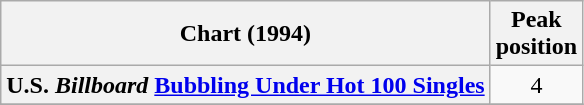<table class="wikitable sortable plainrowheaders" style="text-align:center">
<tr>
<th scope="col">Chart (1994)</th>
<th scope="col">Peak<br>position</th>
</tr>
<tr>
<th scope="row">U.S. <em>Billboard</em> <a href='#'>Bubbling Under Hot 100 Singles</a></th>
<td>4</td>
</tr>
<tr>
</tr>
</table>
